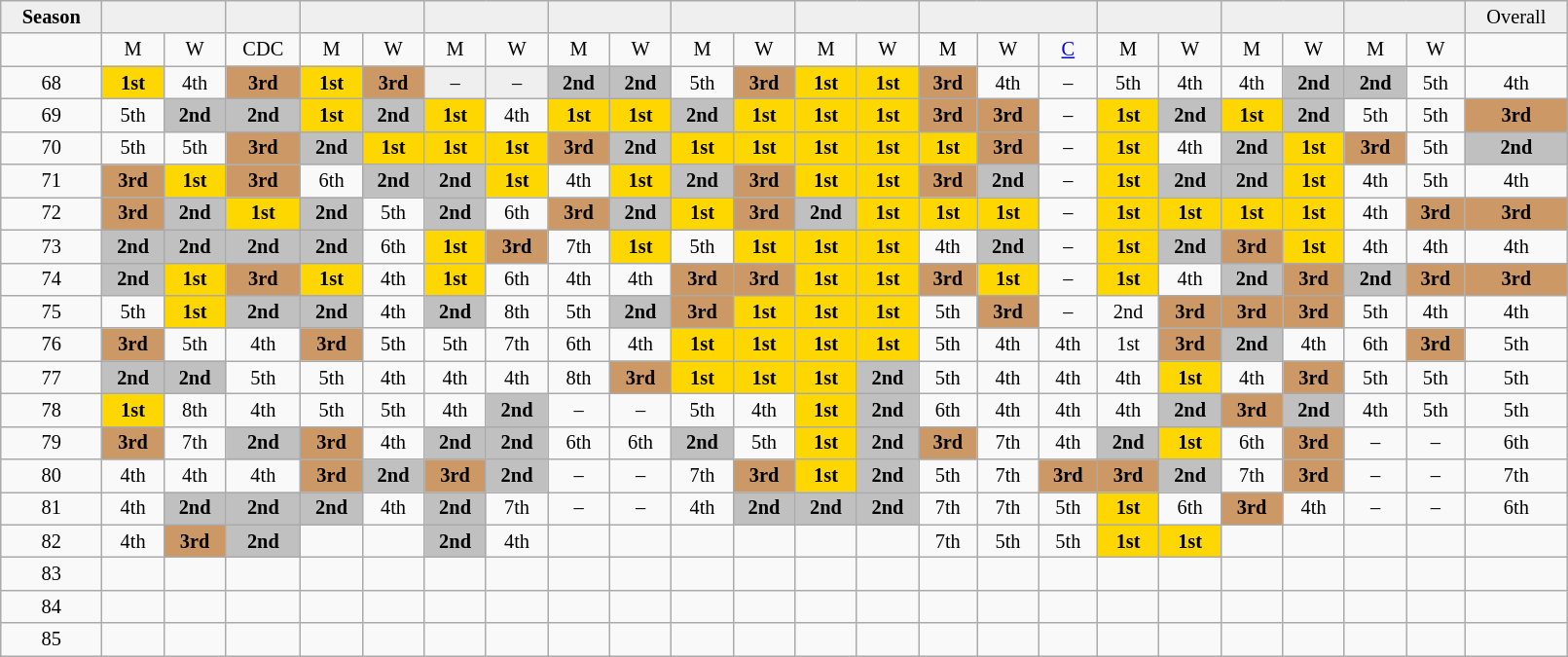<table class="wikitable" style="text-align: center; font-size:85%; text-align:center; width:85%">
<tr bgcolor="#efefef">
<td><strong>Season</strong></td>
<td colspan="2"></td>
<td></td>
<td colspan="2"></td>
<td colspan="2"></td>
<td colspan="2"></td>
<td colspan="2"></td>
<td colspan="2"></td>
<td colspan="3"></td>
<td colspan="2"></td>
<td colspan="2"></td>
<td colspan="2"></td>
<td>Overall</td>
</tr>
<tr>
<td></td>
<td>M</td>
<td>W</td>
<td>CDC</td>
<td>M</td>
<td>W</td>
<td>M</td>
<td>W</td>
<td>M</td>
<td>W</td>
<td>M</td>
<td>W</td>
<td>M</td>
<td>W</td>
<td>M</td>
<td>W</td>
<td><a href='#'>C</a></td>
<td>M</td>
<td>W</td>
<td>M</td>
<td>W</td>
<td>M</td>
<td>W</td>
<td></td>
</tr>
<tr>
<td>68</td>
<td bgcolor="gold"><strong>1st</strong></td>
<td>4th</td>
<td bgcolor="CC9966"><strong>3rd</strong></td>
<td bgcolor="gold"><strong>1st</strong></td>
<td bgcolor="CC9966"><strong>3rd</strong></td>
<td bgcolor="#efefef">–</td>
<td bgcolor="#efefef">–</td>
<td bgcolor="silver"><strong>2nd</strong></td>
<td bgcolor="silver"><strong>2nd</strong></td>
<td>5th</td>
<td bgcolor="CC9966"><strong>3rd</strong></td>
<td bgcolor="gold"><strong>1st</strong></td>
<td bgcolor="gold"><strong>1st</strong></td>
<td bgcolor="CC9966"><strong>3rd</strong></td>
<td>4th</td>
<td>–</td>
<td>5th</td>
<td>4th</td>
<td>4th</td>
<td bgcolor="silver"><strong>2nd</strong></td>
<td bgcolor="silver"><strong>2nd</strong></td>
<td>5th</td>
<td>4th</td>
</tr>
<tr>
<td>69</td>
<td>5th</td>
<td bgcolor="silver"><strong>2nd</strong></td>
<td bgcolor="silver"><strong>2nd</strong></td>
<td bgcolor="gold"><strong>1st</strong></td>
<td bgcolor="silver"><strong>2nd</strong></td>
<td bgcolor="gold"><strong>1st</strong></td>
<td>4th</td>
<td bgcolor="gold"><strong>1st</strong></td>
<td bgcolor="gold"><strong>1st</strong></td>
<td bgcolor="silver"><strong>2nd</strong></td>
<td bgcolor="gold"><strong>1st</strong></td>
<td bgcolor="gold"><strong>1st</strong></td>
<td bgcolor="gold"><strong>1st</strong></td>
<td bgcolor="CC9966"><strong>3rd</strong></td>
<td bgcolor="CC9966"><strong>3rd</strong></td>
<td>–</td>
<td bgcolor="gold"><strong>1st</strong></td>
<td bgcolor="silver"><strong>2nd</strong></td>
<td bgcolor="gold"><strong>1st</strong></td>
<td bgcolor="silver"><strong>2nd</strong></td>
<td>5th</td>
<td>5th</td>
<td bgcolor="CC9966"><strong>3rd</strong></td>
</tr>
<tr>
<td>70</td>
<td>5th</td>
<td>5th</td>
<td bgcolor="CC9966"><strong>3rd</strong></td>
<td bgcolor="silver"><strong>2nd</strong></td>
<td bgcolor="gold"><strong>1st</strong></td>
<td bgcolor="gold"><strong>1st</strong></td>
<td bgcolor="gold"><strong>1st</strong></td>
<td bgcolor="CC9966"><strong>3rd</strong></td>
<td bgcolor="silver"><strong>2nd</strong></td>
<td bgcolor="gold"><strong>1st</strong></td>
<td bgcolor="gold"><strong>1st</strong></td>
<td bgcolor="gold"><strong>1st</strong></td>
<td bgcolor="gold"><strong>1st</strong></td>
<td bgcolor="gold"><strong>1st</strong></td>
<td bgcolor="CC9966"><strong>3rd</strong></td>
<td>–</td>
<td bgcolor="gold"><strong>1st</strong></td>
<td>4th</td>
<td bgcolor="silver"><strong>2nd</strong></td>
<td bgcolor="gold"><strong>1st</strong></td>
<td bgcolor="CC9966"><strong>3rd</strong></td>
<td>5th</td>
<td bgcolor="silver"><strong>2nd</strong></td>
</tr>
<tr>
<td>71</td>
<td bgcolor="CC9966"><strong>3rd</strong></td>
<td bgcolor="gold"><strong>1st</strong></td>
<td bgcolor="CC9966"><strong>3rd</strong></td>
<td>6th</td>
<td bgcolor="silver"><strong>2nd</strong></td>
<td bgcolor="silver"><strong>2nd</strong></td>
<td bgcolor="gold"><strong>1st</strong></td>
<td>4th</td>
<td bgcolor="gold"><strong>1st</strong></td>
<td bgcolor="silver"><strong>2nd</strong></td>
<td bgcolor="CC9966"><strong>3rd</strong></td>
<td bgcolor="gold"><strong>1st</strong></td>
<td bgcolor="gold"><strong>1st</strong></td>
<td bgcolor="CC9966"><strong>3rd</strong></td>
<td bgcolor="silver"><strong>2nd</strong></td>
<td>–</td>
<td bgcolor="gold"><strong>1st</strong></td>
<td bgcolor="silver"><strong>2nd</strong></td>
<td bgcolor="silver"><strong>2nd</strong></td>
<td bgcolor="gold"><strong>1st</strong></td>
<td>4th</td>
<td>5th</td>
<td>4th</td>
</tr>
<tr>
<td>72</td>
<td bgcolor="CC9966"><strong>3rd</strong></td>
<td bgcolor="silver"><strong>2nd</strong></td>
<td bgcolor="gold"><strong>1st</strong></td>
<td bgcolor="silver"><strong>2nd</strong></td>
<td>5th</td>
<td bgcolor="silver"><strong>2nd</strong></td>
<td>6th</td>
<td bgcolor="CC9966"><strong>3rd</strong></td>
<td bgcolor="silver"><strong>2nd</strong></td>
<td bgcolor="gold"><strong>1st</strong></td>
<td bgcolor="CC9966"><strong>3rd</strong></td>
<td bgcolor="silver"><strong>2nd</strong></td>
<td bgcolor="gold"><strong>1st</strong></td>
<td bgcolor="gold"><strong>1st</strong></td>
<td bgcolor="gold"><strong>1st</strong></td>
<td>–</td>
<td bgcolor="gold"><strong>1st</strong></td>
<td bgcolor="gold"><strong>1st</strong></td>
<td bgcolor="gold"><strong>1st</strong></td>
<td bgcolor="gold"><strong>1st</strong></td>
<td>4th</td>
<td bgcolor="CC9966"><strong>3rd</strong></td>
<td bgcolor="CC9966"><strong>3rd</strong></td>
</tr>
<tr>
<td>73</td>
<td bgcolor="silver"><strong>2nd</strong></td>
<td bgcolor="silver"><strong>2nd</strong></td>
<td bgcolor="silver"><strong>2nd</strong></td>
<td bgcolor="silver"><strong>2nd</strong></td>
<td>6th</td>
<td bgcolor="gold"><strong>1st</strong></td>
<td bgcolor="CC9966"><strong>3rd</strong></td>
<td>7th</td>
<td bgcolor="gold"><strong>1st</strong></td>
<td>5th</td>
<td bgcolor="gold"><strong>1st</strong></td>
<td bgcolor="gold"><strong>1st</strong></td>
<td bgcolor="gold"><strong>1st</strong></td>
<td>4th</td>
<td bgcolor="silver"><strong>2nd</strong></td>
<td>–</td>
<td bgcolor="gold"><strong>1st</strong></td>
<td bgcolor="silver"><strong>2nd</strong></td>
<td bgcolor="CC9966"><strong>3rd</strong></td>
<td bgcolor="gold"><strong>1st</strong></td>
<td>4th</td>
<td>4th</td>
<td>4th</td>
</tr>
<tr>
<td>74</td>
<td bgcolor="silver"><strong>2nd</strong></td>
<td bgcolor="gold"><strong>1st</strong></td>
<td bgcolor="CC9966"><strong>3rd</strong></td>
<td bgcolor="gold"><strong>1st</strong></td>
<td>4th</td>
<td bgcolor="gold"><strong>1st</strong></td>
<td>6th</td>
<td>4th</td>
<td>4th</td>
<td bgcolor="CC9966"><strong>3rd</strong></td>
<td bgcolor="CC9966"><strong>3rd</strong></td>
<td bgcolor="gold"><strong>1st</strong></td>
<td bgcolor="gold"><strong>1st</strong></td>
<td bgcolor="CC9966"><strong>3rd</strong></td>
<td bgcolor="gold"><strong>1st</strong></td>
<td>–</td>
<td bgcolor="gold"><strong>1st</strong></td>
<td>4th</td>
<td bgcolor="silver"><strong>2nd</strong></td>
<td bgcolor="CC9966"><strong>3rd</strong></td>
<td bgcolor="silver"><strong>2nd</strong></td>
<td bgcolor="CC9966"><strong>3rd</strong></td>
<td bgcolor="CC9966"><strong>3rd</strong></td>
</tr>
<tr>
<td>75</td>
<td>5th</td>
<td bgcolor="gold"><strong>1st</strong></td>
<td bgcolor="silver"><strong>2nd</strong></td>
<td bgcolor="silver"><strong>2nd</strong></td>
<td>4th</td>
<td bgcolor="silver"><strong>2nd</strong></td>
<td>8th</td>
<td>5th</td>
<td bgcolor="silver"><strong>2nd</strong></td>
<td bgcolor="CC9966"><strong>3rd</strong></td>
<td bgcolor="gold"><strong>1st</strong></td>
<td bgcolor="gold"><strong>1st</strong></td>
<td bgcolor="gold"><strong>1st</strong></td>
<td>5th</td>
<td bgcolor="CC9966"><strong>3rd</strong></td>
<td>–</td>
<td>2nd</td>
<td bgcolor="CC9966"><strong>3rd</strong></td>
<td bgcolor="CC9966"><strong>3rd</strong></td>
<td bgcolor="CC9966"><strong>3rd</strong></td>
<td>5th</td>
<td>4th</td>
<td>4th</td>
</tr>
<tr>
<td>76</td>
<td bgcolor="CC9966"><strong>3rd</strong></td>
<td>5th</td>
<td>4th</td>
<td bgcolor="CC9966"><strong>3rd</strong></td>
<td>5th</td>
<td>5th</td>
<td>7th</td>
<td>6th</td>
<td>4th</td>
<td bgcolor="gold"><strong>1st</strong></td>
<td bgcolor="gold"><strong>1st</strong></td>
<td bgcolor="gold"><strong> 1st</strong></td>
<td bgcolor="gold"><strong>1st</strong></td>
<td>5th</td>
<td>4th</td>
<td>4th</td>
<td>1st</td>
<td bgcolor="CC9966"><strong>3rd</strong></td>
<td bgcolor="silver"><strong>2nd</strong></td>
<td>4th</td>
<td>6th</td>
<td bgcolor="CC9966"><strong>3rd</strong></td>
<td>5th</td>
</tr>
<tr>
<td>77</td>
<td bgcolor="silver"><strong>2nd</strong></td>
<td bgcolor="silver"><strong>2nd</strong></td>
<td>5th</td>
<td>5th</td>
<td>4th</td>
<td>4th</td>
<td>4th</td>
<td>8th</td>
<td bgcolor="CC9966"><strong>3rd</strong></td>
<td bgcolor="gold"><strong>1st</strong></td>
<td bgcolor="gold"><strong>1st</strong></td>
<td bgcolor="gold"><strong>1st</strong></td>
<td bgcolor="silver"><strong>2nd</strong></td>
<td>5th</td>
<td>4th</td>
<td>4th</td>
<td>4th</td>
<td bgcolor="gold"><strong>1st</strong></td>
<td>4th</td>
<td bgcolor="CC9966"><strong>3rd</strong></td>
<td>5th</td>
<td>5th</td>
<td>5th</td>
</tr>
<tr>
<td>78</td>
<td bgcolor="gold"><strong>1st</strong></td>
<td>8th</td>
<td>4th</td>
<td>5th</td>
<td>5th</td>
<td>4th</td>
<td bgcolor="silver"><strong>2nd</strong></td>
<td>–</td>
<td>–</td>
<td>5th</td>
<td>4th</td>
<td bgcolor="gold"><strong>1st</strong></td>
<td bgcolor="silver"><strong>2nd</strong></td>
<td>6th</td>
<td>4th</td>
<td>4th</td>
<td>4th</td>
<td bgcolor="silver"><strong>2nd</strong></td>
<td bgcolor="CC9966"><strong>3rd</strong></td>
<td bgcolor="silver"><strong>2nd</strong></td>
<td>4th</td>
<td>5th</td>
<td>5th</td>
</tr>
<tr>
<td>79</td>
<td bgcolor="CC9966"><strong>3rd</strong></td>
<td>7th</td>
<td bgcolor="silver"><strong>2nd</strong></td>
<td bgcolor="CC9966"><strong>3rd</strong></td>
<td>4th</td>
<td bgcolor="silver"><strong>2nd</strong></td>
<td bgcolor="silver"><strong>2nd</strong></td>
<td>6th</td>
<td>6th</td>
<td bgcolor="silver"><strong>2nd</strong></td>
<td>5th</td>
<td bgcolor="gold"><strong>1st</strong></td>
<td bgcolor="silver"><strong>2nd</strong></td>
<td bgcolor="CC9966"><strong>3rd</strong></td>
<td>7th</td>
<td>4th</td>
<td bgcolor="silver"><strong>2nd</strong></td>
<td bgcolor="gold"><strong>1st</strong></td>
<td>6th</td>
<td bgcolor="CC9966"><strong>3rd</strong></td>
<td>–</td>
<td>–</td>
<td>6th</td>
</tr>
<tr>
<td>80</td>
<td>4th</td>
<td>4th</td>
<td>4th</td>
<td bgcolor="CC9966"><strong>3rd</strong></td>
<td bgcolor="silver"><strong>2nd</strong></td>
<td bgcolor="CC9966"><strong>3rd</strong></td>
<td bgcolor="silver"><strong>2nd</strong></td>
<td>–</td>
<td>–</td>
<td>7th</td>
<td bgcolor="CC9966"><strong>3rd</strong></td>
<td bgcolor="gold"><strong>1st</strong></td>
<td bgcolor="silver"><strong>2nd</strong></td>
<td>5th</td>
<td>7th</td>
<td bgcolor="CC9966"><strong>3rd</strong></td>
<td bgcolor="CC9966"><strong>3rd</strong></td>
<td bgcolor="silver"><strong>2nd</strong></td>
<td>7th</td>
<td bgcolor="CC9966"><strong>3rd</strong></td>
<td>–</td>
<td>–</td>
<td>7th</td>
</tr>
<tr>
<td>81</td>
<td>4th</td>
<td bgcolor="silver"><strong>2nd</strong></td>
<td bgcolor="silver"><strong>2nd</strong></td>
<td bgcolor="silver"><strong>2nd</strong></td>
<td>4th</td>
<td bgcolor="silver"><strong> 2nd</strong></td>
<td>7th</td>
<td>–</td>
<td>–</td>
<td>4th</td>
<td bgcolor="silver"><strong>2nd</strong></td>
<td bgcolor="silver"><strong>2nd</strong></td>
<td bgcolor="silver"><strong>2nd</strong></td>
<td>7th</td>
<td>7th</td>
<td>5th</td>
<td bgcolor="gold"><strong>1st</strong></td>
<td>6th</td>
<td bgcolor="CC9966"><strong>3rd</strong></td>
<td>4th</td>
<td>–</td>
<td>–</td>
<td>6th</td>
</tr>
<tr>
<td>82</td>
<td>4th</td>
<td bgcolor="CC9966"><strong>3rd</strong></td>
<td bgcolor="silver"><strong>2nd</strong></td>
<td></td>
<td></td>
<td bgcolor="silver"><strong>2nd</strong></td>
<td>4th</td>
<td></td>
<td></td>
<td></td>
<td></td>
<td></td>
<td></td>
<td>7th</td>
<td>5th</td>
<td>5th</td>
<td bgcolor="gold"><strong>1st</strong></td>
<td bgcolor="gold"><strong>1st</strong></td>
<td></td>
<td></td>
<td></td>
<td></td>
<td></td>
</tr>
<tr>
<td>83</td>
<td></td>
<td></td>
<td></td>
<td></td>
<td></td>
<td></td>
<td></td>
<td></td>
<td></td>
<td></td>
<td></td>
<td></td>
<td></td>
<td></td>
<td></td>
<td></td>
<td></td>
<td></td>
<td></td>
<td></td>
<td></td>
<td></td>
<td></td>
</tr>
<tr>
<td>84</td>
<td></td>
<td></td>
<td></td>
<td></td>
<td></td>
<td></td>
<td></td>
<td></td>
<td></td>
<td></td>
<td></td>
<td></td>
<td></td>
<td></td>
<td></td>
<td></td>
<td></td>
<td></td>
<td></td>
<td></td>
<td></td>
<td></td>
<td></td>
</tr>
<tr>
<td>85</td>
<td></td>
<td></td>
<td></td>
<td></td>
<td></td>
<td></td>
<td></td>
<td></td>
<td></td>
<td></td>
<td></td>
<td></td>
<td></td>
<td></td>
<td></td>
<td></td>
<td></td>
<td></td>
<td></td>
<td></td>
<td></td>
<td></td>
<td></td>
</tr>
</table>
